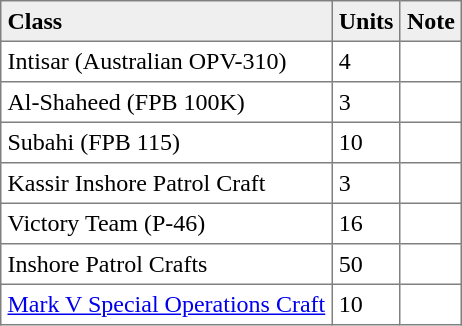<table border="1" cellpadding="4" cellspacing="0" style="text-align:left; border-collapse:collapse;">
<tr bgcolor=#efefef>
<td><strong>Class</strong></td>
<td><strong>Units</strong></td>
<td><strong>Note</strong></td>
</tr>
<tr>
<td>Intisar (Australian OPV-310)</td>
<td>4</td>
<td></td>
</tr>
<tr>
<td>Al-Shaheed (FPB 100K)</td>
<td>3</td>
<td></td>
</tr>
<tr>
<td>Subahi (FPB 115)</td>
<td>10</td>
<td></td>
</tr>
<tr>
<td>Kassir Inshore Patrol Craft</td>
<td>3</td>
<td></td>
</tr>
<tr>
<td>Victory Team (P-46)</td>
<td>16</td>
<td></td>
</tr>
<tr>
<td>Inshore Patrol Crafts</td>
<td>50</td>
<td></td>
</tr>
<tr>
<td><a href='#'>Mark V Special Operations Craft</a></td>
<td>10</td>
<td></td>
</tr>
</table>
